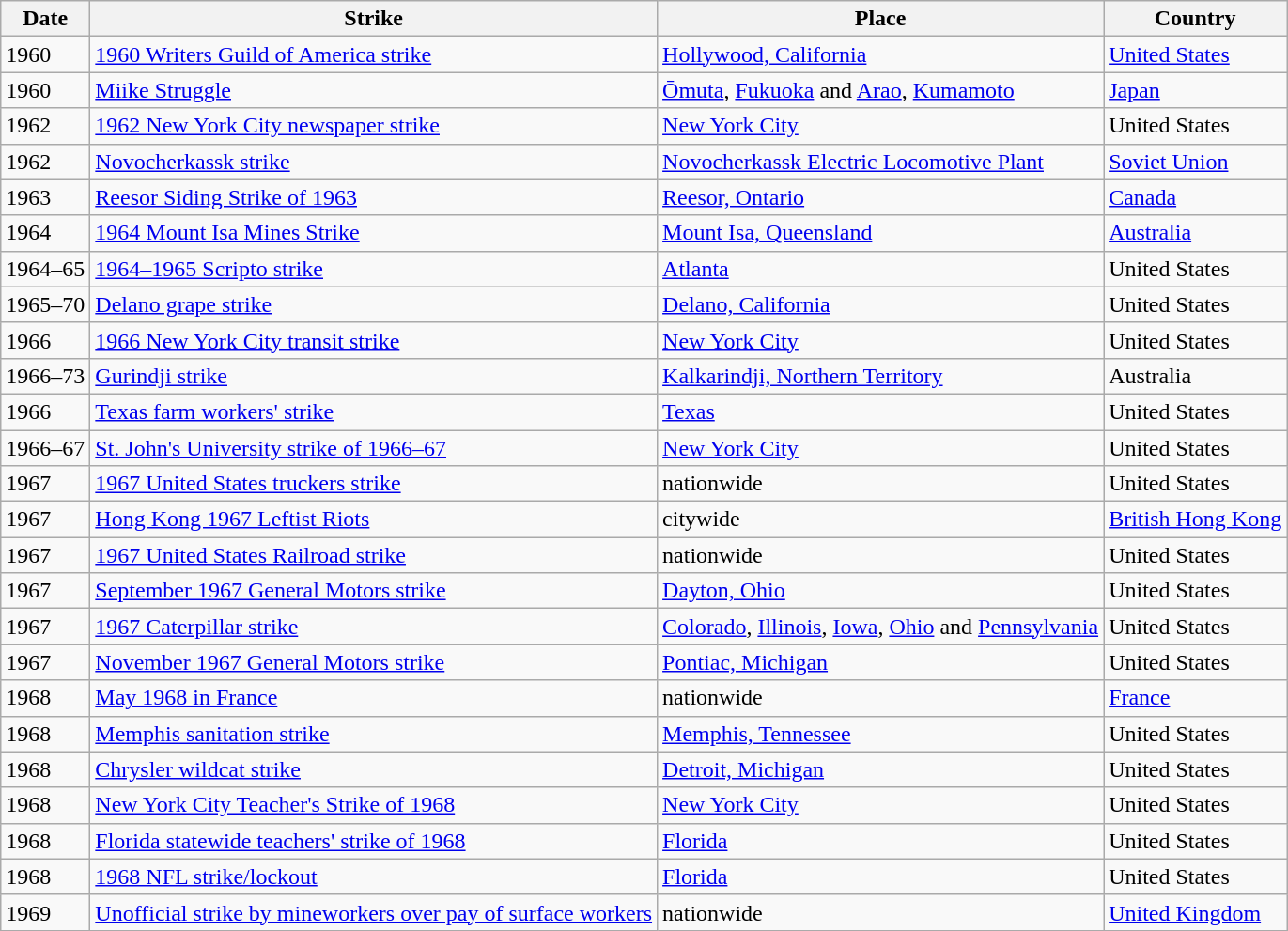<table class="wikitable sortable">
<tr>
<th>Date</th>
<th>Strike</th>
<th>Place</th>
<th>Country</th>
</tr>
<tr>
<td>1960</td>
<td><a href='#'>1960 Writers Guild of America strike</a></td>
<td><a href='#'>Hollywood, California</a></td>
<td><a href='#'>United States</a></td>
</tr>
<tr>
<td>1960</td>
<td><a href='#'>Miike Struggle</a></td>
<td><a href='#'>Ōmuta</a>, <a href='#'>Fukuoka</a> and <a href='#'>Arao</a>, <a href='#'>Kumamoto</a></td>
<td><a href='#'>Japan</a></td>
</tr>
<tr>
<td>1962</td>
<td><a href='#'>1962 New York City newspaper strike</a></td>
<td><a href='#'>New York City</a></td>
<td>United States</td>
</tr>
<tr>
<td>1962</td>
<td><a href='#'>Novocherkassk strike</a></td>
<td><a href='#'>Novocherkassk Electric Locomotive Plant</a></td>
<td><a href='#'>Soviet Union</a></td>
</tr>
<tr>
<td>1963</td>
<td><a href='#'>Reesor Siding Strike of 1963</a></td>
<td><a href='#'>Reesor, Ontario</a></td>
<td><a href='#'>Canada</a></td>
</tr>
<tr>
<td>1964</td>
<td><a href='#'>1964 Mount Isa Mines Strike</a></td>
<td><a href='#'>Mount Isa, Queensland</a></td>
<td><a href='#'>Australia</a></td>
</tr>
<tr>
<td>1964–65</td>
<td><a href='#'>1964–1965 Scripto strike</a></td>
<td><a href='#'>Atlanta</a></td>
<td>United States</td>
</tr>
<tr>
<td>1965–70</td>
<td><a href='#'>Delano grape strike</a></td>
<td><a href='#'>Delano, California</a></td>
<td>United States</td>
</tr>
<tr>
<td>1966</td>
<td><a href='#'>1966 New York City transit strike</a></td>
<td><a href='#'>New York City</a></td>
<td>United States</td>
</tr>
<tr>
<td>1966–73</td>
<td><a href='#'>Gurindji strike</a></td>
<td><a href='#'>Kalkarindji, Northern Territory</a></td>
<td>Australia</td>
</tr>
<tr>
<td>1966</td>
<td><a href='#'>Texas farm workers' strike</a></td>
<td><a href='#'>Texas</a></td>
<td>United States</td>
</tr>
<tr>
<td>1966–67</td>
<td><a href='#'>St. John's University strike of 1966–67</a></td>
<td><a href='#'>New York City</a></td>
<td>United States</td>
</tr>
<tr>
<td>1967</td>
<td><a href='#'>1967 United States truckers strike</a></td>
<td>nationwide</td>
<td>United States</td>
</tr>
<tr>
<td>1967</td>
<td><a href='#'>Hong Kong 1967 Leftist Riots</a></td>
<td>citywide</td>
<td><a href='#'>British Hong Kong</a></td>
</tr>
<tr>
<td>1967</td>
<td><a href='#'>1967 United States Railroad strike</a></td>
<td>nationwide</td>
<td>United States</td>
</tr>
<tr>
<td>1967</td>
<td><a href='#'>September 1967 General Motors strike</a></td>
<td><a href='#'>Dayton, Ohio</a></td>
<td>United States</td>
</tr>
<tr>
<td>1967</td>
<td><a href='#'>1967 Caterpillar strike</a></td>
<td><a href='#'>Colorado</a>, <a href='#'>Illinois</a>, <a href='#'>Iowa</a>, <a href='#'>Ohio</a> and <a href='#'>Pennsylvania</a></td>
<td>United States</td>
</tr>
<tr>
<td>1967</td>
<td><a href='#'>November 1967 General Motors strike</a></td>
<td><a href='#'>Pontiac, Michigan</a></td>
<td>United States</td>
</tr>
<tr>
<td>1968</td>
<td><a href='#'>May 1968 in France</a></td>
<td>nationwide</td>
<td><a href='#'>France</a></td>
</tr>
<tr>
<td>1968</td>
<td><a href='#'>Memphis sanitation strike</a></td>
<td><a href='#'>Memphis, Tennessee</a></td>
<td>United States</td>
</tr>
<tr>
<td>1968</td>
<td><a href='#'>Chrysler wildcat strike</a></td>
<td><a href='#'>Detroit, Michigan</a></td>
<td>United States</td>
</tr>
<tr>
<td>1968</td>
<td><a href='#'>New York City Teacher's Strike of 1968</a></td>
<td><a href='#'>New York City</a></td>
<td>United States</td>
</tr>
<tr>
<td>1968</td>
<td><a href='#'>Florida statewide teachers' strike of 1968</a></td>
<td><a href='#'>Florida</a></td>
<td>United States</td>
</tr>
<tr>
<td>1968</td>
<td><a href='#'>1968 NFL strike/lockout</a></td>
<td><a href='#'>Florida</a></td>
<td>United States</td>
</tr>
<tr>
<td>1969</td>
<td><a href='#'>Unofficial strike by mineworkers over pay of surface workers</a></td>
<td>nationwide</td>
<td><a href='#'>United Kingdom</a></td>
</tr>
</table>
